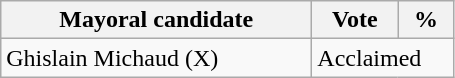<table class="wikitable">
<tr>
<th bgcolor="#DDDDFF" width="200px">Mayoral candidate</th>
<th bgcolor="#DDDDFF" width="50px">Vote</th>
<th bgcolor="#DDDDFF"  width="30px">%</th>
</tr>
<tr>
<td>Ghislain Michaud (X)</td>
<td colspan="2">Acclaimed</td>
</tr>
</table>
